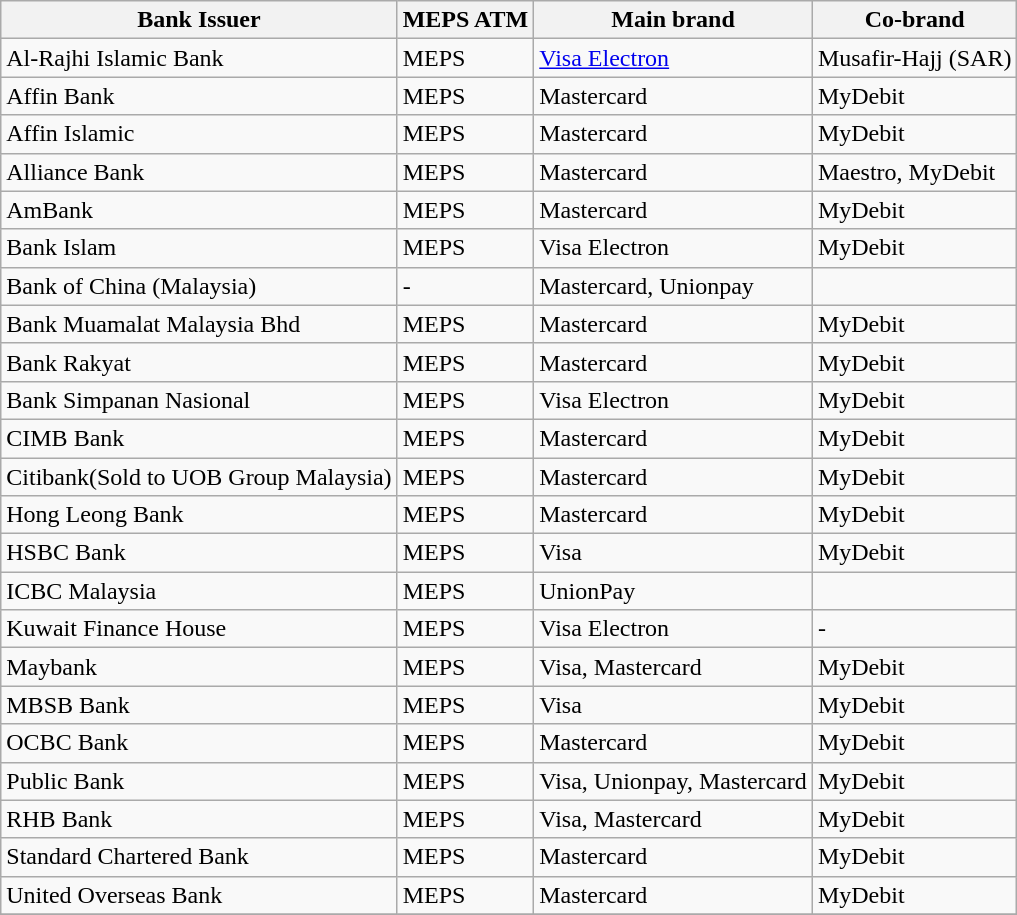<table class="wikitable sortable">
<tr>
<th>Bank Issuer</th>
<th>MEPS ATM</th>
<th>Main brand</th>
<th>Co-brand</th>
</tr>
<tr>
<td>Al-Rajhi Islamic Bank</td>
<td>MEPS</td>
<td><a href='#'>Visa Electron</a></td>
<td>Musafir-Hajj (SAR)</td>
</tr>
<tr>
<td>Affin Bank</td>
<td>MEPS</td>
<td>Mastercard</td>
<td>MyDebit</td>
</tr>
<tr>
<td>Affin Islamic</td>
<td>MEPS</td>
<td>Mastercard</td>
<td>MyDebit</td>
</tr>
<tr>
<td>Alliance Bank</td>
<td>MEPS</td>
<td>Mastercard</td>
<td>Maestro, MyDebit</td>
</tr>
<tr>
<td>AmBank</td>
<td>MEPS</td>
<td>Mastercard</td>
<td>MyDebit</td>
</tr>
<tr>
<td>Bank Islam</td>
<td>MEPS</td>
<td>Visa Electron</td>
<td>MyDebit</td>
</tr>
<tr>
<td>Bank of China (Malaysia)</td>
<td>-</td>
<td>Mastercard, Unionpay</td>
<td></td>
</tr>
<tr>
<td>Bank Muamalat Malaysia Bhd</td>
<td>MEPS</td>
<td>Mastercard</td>
<td>MyDebit</td>
</tr>
<tr>
<td>Bank Rakyat</td>
<td>MEPS</td>
<td>Mastercard</td>
<td>MyDebit</td>
</tr>
<tr>
<td>Bank Simpanan Nasional</td>
<td>MEPS</td>
<td>Visa Electron</td>
<td>MyDebit</td>
</tr>
<tr>
<td>CIMB Bank</td>
<td>MEPS</td>
<td>Mastercard</td>
<td>MyDebit</td>
</tr>
<tr>
<td>Citibank(Sold to UOB Group Malaysia)</td>
<td>MEPS</td>
<td>Mastercard</td>
<td>MyDebit</td>
</tr>
<tr>
<td>Hong Leong Bank</td>
<td>MEPS</td>
<td>Mastercard</td>
<td>MyDebit</td>
</tr>
<tr>
<td>HSBC Bank</td>
<td>MEPS</td>
<td>Visa</td>
<td>MyDebit</td>
</tr>
<tr>
<td>ICBC Malaysia</td>
<td>MEPS</td>
<td>UnionPay</td>
<td></td>
</tr>
<tr>
<td>Kuwait Finance House</td>
<td>MEPS</td>
<td>Visa Electron</td>
<td>-</td>
</tr>
<tr>
<td>Maybank</td>
<td>MEPS</td>
<td>Visa, Mastercard</td>
<td>MyDebit</td>
</tr>
<tr>
<td>MBSB Bank</td>
<td>MEPS</td>
<td>Visa</td>
<td>MyDebit</td>
</tr>
<tr>
<td>OCBC Bank</td>
<td>MEPS</td>
<td>Mastercard</td>
<td>MyDebit</td>
</tr>
<tr>
<td>Public Bank</td>
<td>MEPS</td>
<td>Visa, Unionpay, Mastercard</td>
<td>MyDebit</td>
</tr>
<tr>
<td>RHB Bank</td>
<td>MEPS</td>
<td>Visa, Mastercard</td>
<td>MyDebit</td>
</tr>
<tr>
<td>Standard Chartered Bank</td>
<td>MEPS</td>
<td>Mastercard</td>
<td>MyDebit</td>
</tr>
<tr>
<td>United Overseas Bank</td>
<td>MEPS</td>
<td>Mastercard</td>
<td>MyDebit</td>
</tr>
<tr>
</tr>
</table>
